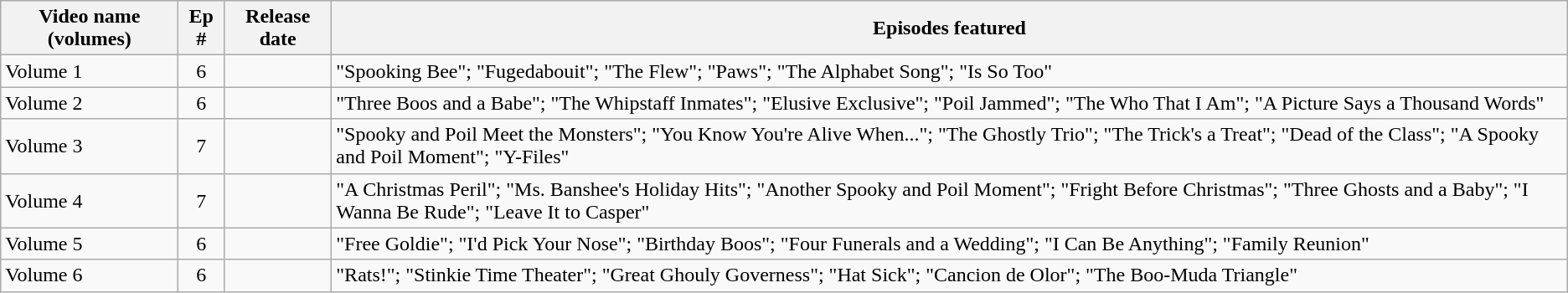<table class="wikitable">
<tr>
<th>Video name (volumes)</th>
<th>Ep #</th>
<th>Release date</th>
<th>Episodes featured</th>
</tr>
<tr>
<td>Volume 1</td>
<td align="center">6</td>
<td></td>
<td>"Spooking Bee"; "Fugedabouit"; "The Flew"; "Paws"; "The Alphabet Song"; "Is So Too"</td>
</tr>
<tr>
<td>Volume 2</td>
<td align="center">6</td>
<td></td>
<td>"Three Boos and a Babe"; "The Whipstaff Inmates"; "Elusive Exclusive"; "Poil Jammed"; "The Who That I Am"; "A Picture Says a Thousand Words"</td>
</tr>
<tr>
<td>Volume 3</td>
<td align="center">7</td>
<td></td>
<td>"Spooky and Poil Meet the Monsters"; "You Know You're Alive When..."; "The Ghostly Trio"; "The Trick's a Treat"; "Dead of the Class"; "A Spooky and Poil Moment"; "Y-Files"</td>
</tr>
<tr>
<td>Volume 4</td>
<td align="center">7</td>
<td></td>
<td>"A Christmas Peril"; "Ms. Banshee's Holiday Hits"; "Another Spooky and Poil Moment"; "Fright Before Christmas"; "Three Ghosts and a Baby"; "I Wanna Be Rude"; "Leave It to Casper"</td>
</tr>
<tr>
<td>Volume 5</td>
<td align="center">6</td>
<td></td>
<td>"Free Goldie"; "I'd Pick Your Nose"; "Birthday Boos"; "Four Funerals and a Wedding"; "I Can Be Anything"; "Family Reunion"</td>
</tr>
<tr>
<td>Volume 6</td>
<td align="center">6</td>
<td></td>
<td>"Rats!"; "Stinkie Time Theater"; "Great Ghouly Governess"; "Hat Sick"; "Cancion de Olor"; "The Boo-Muda Triangle"</td>
</tr>
</table>
